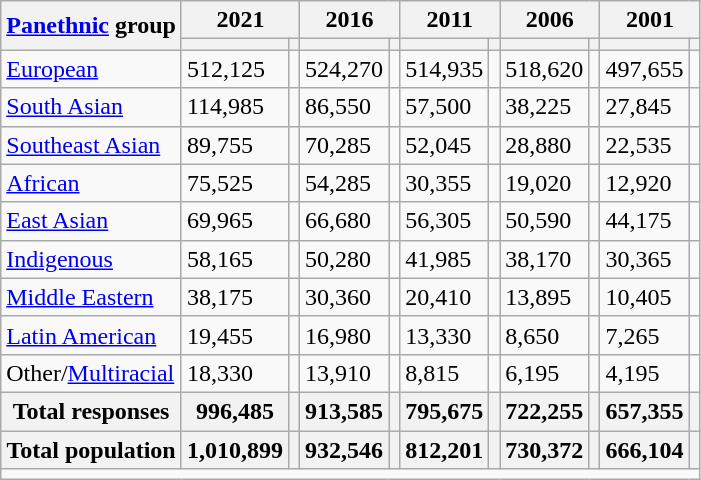<table class="wikitable collapsible sortable">
<tr>
<th rowspan="2"><a href='#'>Panethnic</a> group</th>
<th colspan="2">2021</th>
<th colspan="2">2016</th>
<th colspan="2">2011</th>
<th colspan="2">2006</th>
<th colspan="2">2001</th>
</tr>
<tr>
<th><a href='#'></a></th>
<th></th>
<th></th>
<th></th>
<th></th>
<th></th>
<th></th>
<th></th>
<th></th>
<th></th>
</tr>
<tr>
<td><a href='#'>European</a></td>
<td>512,125</td>
<td></td>
<td>524,270</td>
<td></td>
<td>514,935</td>
<td></td>
<td>518,620</td>
<td></td>
<td>497,655</td>
<td></td>
</tr>
<tr>
<td><a href='#'>South Asian</a></td>
<td>114,985</td>
<td></td>
<td>86,550</td>
<td></td>
<td>57,500</td>
<td></td>
<td>38,225</td>
<td></td>
<td>27,845</td>
<td></td>
</tr>
<tr>
<td><a href='#'>Southeast Asian</a></td>
<td>89,755</td>
<td></td>
<td>70,285</td>
<td></td>
<td>52,045</td>
<td></td>
<td>28,880</td>
<td></td>
<td>22,535</td>
<td></td>
</tr>
<tr>
<td><a href='#'>African</a></td>
<td>75,525</td>
<td></td>
<td>54,285</td>
<td></td>
<td>30,355</td>
<td></td>
<td>19,020</td>
<td></td>
<td>12,920</td>
<td></td>
</tr>
<tr>
<td><a href='#'>East Asian</a></td>
<td>69,965</td>
<td></td>
<td>66,680</td>
<td></td>
<td>56,305</td>
<td></td>
<td>50,590</td>
<td></td>
<td>44,175</td>
<td></td>
</tr>
<tr>
<td><a href='#'>Indigenous</a></td>
<td>58,165</td>
<td></td>
<td>50,280</td>
<td></td>
<td>41,985</td>
<td></td>
<td>38,170</td>
<td></td>
<td>30,365</td>
<td></td>
</tr>
<tr>
<td><a href='#'>Middle Eastern</a></td>
<td>38,175</td>
<td></td>
<td>30,360</td>
<td></td>
<td>20,410</td>
<td></td>
<td>13,895</td>
<td></td>
<td>10,405</td>
<td></td>
</tr>
<tr>
<td><a href='#'>Latin American</a></td>
<td>19,455</td>
<td></td>
<td>16,980</td>
<td></td>
<td>13,330</td>
<td></td>
<td>8,650</td>
<td></td>
<td>7,265</td>
<td></td>
</tr>
<tr>
<td>Other/<a href='#'>Multiracial</a></td>
<td>18,330</td>
<td></td>
<td>13,910</td>
<td></td>
<td>8,815</td>
<td></td>
<td>6,195</td>
<td></td>
<td>4,195</td>
<td></td>
</tr>
<tr>
<th>Total responses</th>
<th>996,485</th>
<th></th>
<th>913,585</th>
<th></th>
<th>795,675</th>
<th></th>
<th>722,255</th>
<th></th>
<th>657,355</th>
<th></th>
</tr>
<tr>
<th>Total population</th>
<th>1,010,899</th>
<th></th>
<th>932,546</th>
<th></th>
<th>812,201</th>
<th></th>
<th>730,372</th>
<th></th>
<th>666,104</th>
<th></th>
</tr>
<tr class="sortbottom">
<td colspan="15"></td>
</tr>
</table>
